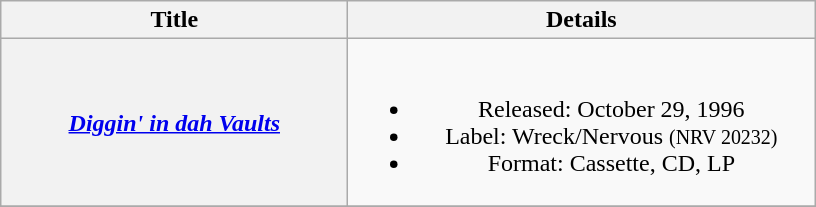<table class="wikitable plainrowheaders" style="text-align:center;">
<tr>
<th scope="col" style="width:14em;">Title</th>
<th scope="col" style="width:19em;">Details</th>
</tr>
<tr>
<th scope="row"><em><a href='#'>Diggin' in dah Vaults</a></em></th>
<td><br><ul><li>Released: October 29, 1996</li><li>Label: Wreck/Nervous <small>(NRV 20232)</small></li><li>Format: Cassette, CD, LP</li></ul></td>
</tr>
<tr>
</tr>
</table>
